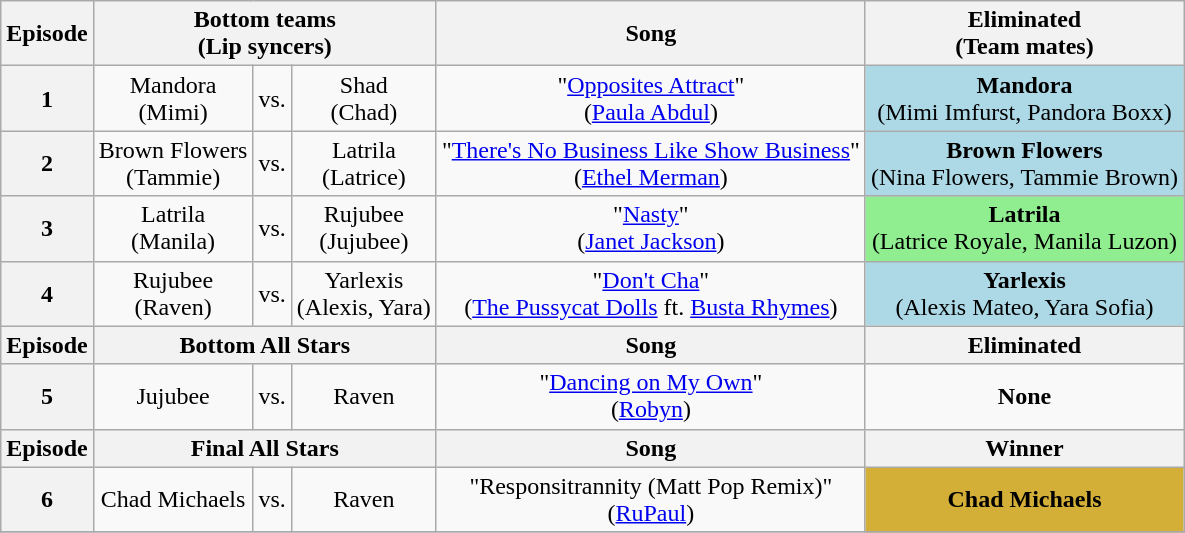<table class="wikitable" style="text-align:center">
<tr>
<th scope="col">Episode</th>
<th scope="col" colspan="3">Bottom teams<br>(Lip syncers)</th>
<th scope="col">Song</th>
<th scope="col">Eliminated<br>(Team mates)</th>
</tr>
<tr>
<th scope="row">1</th>
<td>Mandora<br>(Mimi)</td>
<td>vs.</td>
<td>Shad<br>(Chad)</td>
<td>"<a href='#'>Opposites Attract</a>"<br>(<a href='#'>Paula Abdul</a>)</td>
<td bgcolor="lightblue"><strong>Mandora</strong><br>(Mimi Imfurst, Pandora Boxx)</td>
</tr>
<tr>
<th scope="row">2</th>
<td>Brown Flowers<br>(Tammie)</td>
<td>vs.</td>
<td>Latrila<br>(Latrice)</td>
<td nowrap>"<a href='#'>There's No Business Like Show Business</a>"<br>(<a href='#'>Ethel Merman</a>)</td>
<td bgcolor="lightblue" nowrap><strong>Brown Flowers</strong><br>(Nina Flowers, Tammie Brown)</td>
</tr>
<tr>
<th scope="row">3</th>
<td>Latrila<br>(Manila)</td>
<td>vs.</td>
<td nowrap>Rujubee<br>(Jujubee)</td>
<td>"<a href='#'>Nasty</a>"<br>(<a href='#'>Janet Jackson</a>)</td>
<td bgcolor="lightgreen"><strong>Latrila</strong><br>(Latrice Royale, Manila Luzon)</td>
</tr>
<tr>
<th scope="row">4</th>
<td>Rujubee<br>(Raven)</td>
<td>vs.</td>
<td nowrap>Yarlexis<br>(Alexis, Yara)</td>
<td>"<a href='#'>Don't Cha</a>"<br>(<a href='#'>The Pussycat Dolls</a> ft. <a href='#'>Busta Rhymes</a>)</td>
<td bgcolor="lightblue"><strong>Yarlexis</strong><br>(Alexis Mateo, Yara Sofia)</td>
</tr>
<tr>
<th scope="col">Episode</th>
<th scope="col" colspan="3">Bottom All Stars</th>
<th scope="col">Song</th>
<th scope="col">Eliminated</th>
</tr>
<tr>
<th scope="row">5</th>
<td>Jujubee</td>
<td>vs.</td>
<td>Raven</td>
<td>"<a href='#'>Dancing on My Own</a>"<br>(<a href='#'>Robyn</a>)</td>
<td><strong>None</strong></td>
</tr>
<tr>
<th scope="col">Episode</th>
<th scope="col" colspan="3">Final All Stars</th>
<th scope="col">Song</th>
<th scope="col">Winner</th>
</tr>
<tr>
<th scope="row">6</th>
<td nowrap>Chad Michaels</td>
<td>vs.</td>
<td>Raven</td>
<td>"Responsitrannity (Matt Pop Remix)"<br>(<a href='#'>RuPaul</a>)</td>
<td bgcolor="#D4AF37"><strong>Chad Michaels</strong></td>
</tr>
<tr>
</tr>
</table>
